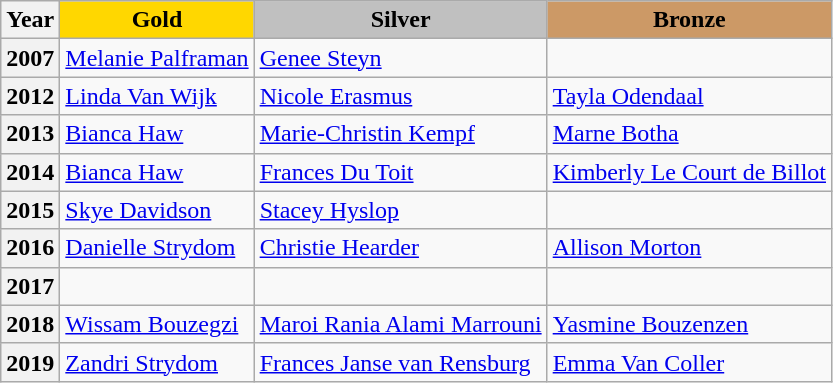<table class="wikitable">
<tr>
<th align="center">Year</th>
<td align="center"  bgcolor="gold"><strong>Gold</strong></td>
<td align="center"  bgcolor="silver"><strong>Silver</strong></td>
<td align="center"  bgcolor="#CC9966"><strong>Bronze</strong></td>
</tr>
<tr>
<th>2007</th>
<td> <a href='#'>Melanie Palframan</a></td>
<td> <a href='#'>Genee Steyn</a></td>
<td></td>
</tr>
<tr>
<th>2012</th>
<td> <a href='#'>Linda Van Wijk</a></td>
<td> <a href='#'>Nicole Erasmus</a></td>
<td> <a href='#'>Tayla Odendaal</a></td>
</tr>
<tr>
<th>2013</th>
<td> <a href='#'>Bianca Haw</a></td>
<td> <a href='#'>Marie-Christin Kempf</a></td>
<td> <a href='#'>Marne Botha</a></td>
</tr>
<tr>
<th>2014</th>
<td> <a href='#'>Bianca Haw</a></td>
<td> <a href='#'>Frances Du Toit</a></td>
<td> <a href='#'>Kimberly Le Court de Billot</a></td>
</tr>
<tr>
<th>2015</th>
<td> <a href='#'>Skye Davidson</a></td>
<td> <a href='#'>Stacey Hyslop</a></td>
<td></td>
</tr>
<tr>
<th>2016</th>
<td> <a href='#'>Danielle Strydom</a></td>
<td> <a href='#'>Christie Hearder</a></td>
<td> <a href='#'>Allison Morton</a></td>
</tr>
<tr>
<th>2017</th>
<td></td>
<td></td>
<td></td>
</tr>
<tr>
<th>2018</th>
<td> <a href='#'>Wissam Bouzegzi</a></td>
<td> <a href='#'>Maroi Rania Alami Marrouni</a></td>
<td> <a href='#'>Yasmine Bouzenzen</a></td>
</tr>
<tr>
<th>2019</th>
<td> <a href='#'>Zandri Strydom</a></td>
<td> <a href='#'>Frances Janse van Rensburg</a></td>
<td> <a href='#'>Emma Van Coller</a></td>
</tr>
</table>
